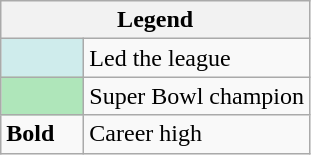<table class="wikitable mw-collapsible">
<tr>
<th colspan="2">Legend</th>
</tr>
<tr>
<td style="background:#cfecec; width:3em;"></td>
<td>Led the league</td>
</tr>
<tr>
<td style="background:#afe6ba; width:3em;"></td>
<td>Super Bowl champion</td>
</tr>
<tr>
<td><strong>Bold</strong></td>
<td>Career high</td>
</tr>
</table>
